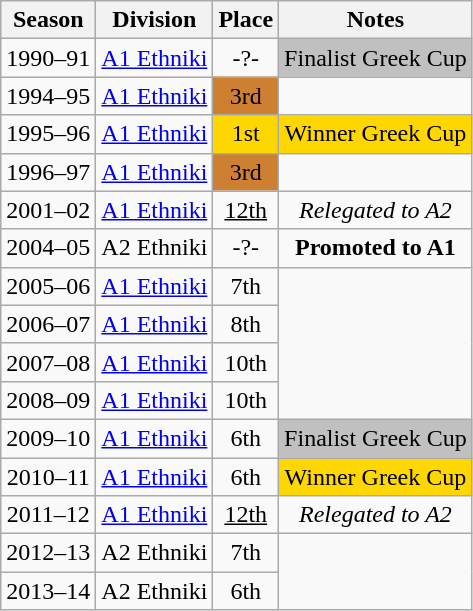<table class="wikitable" style="text-align:center">
<tr>
<th>Season</th>
<th>Division</th>
<th>Place</th>
<th>Notes</th>
</tr>
<tr>
<td>1990–91</td>
<td><a href='#'>A1 Ethniki</a></td>
<td>-?-</td>
<td bgcolor= silver>Finalist Greek Cup</td>
</tr>
<tr>
<td>1994–95</td>
<td><a href='#'>A1 Ethniki</a></td>
<td bgcolor= #CD7F32>3rd</td>
</tr>
<tr>
<td>1995–96</td>
<td><a href='#'>A1 Ethniki</a></td>
<td bgcolor= gold>1st</td>
<td bgcolor= gold>Winner Greek Cup</td>
</tr>
<tr>
<td>1996–97</td>
<td><a href='#'>A1 Ethniki</a></td>
<td bgcolor= #CD7F32>3rd</td>
</tr>
<tr>
<td>2001–02</td>
<td><a href='#'>A1 Ethniki</a></td>
<td><u>12th</u></td>
<td><em>Relegated to A2</em></td>
</tr>
<tr>
<td>2004–05</td>
<td>A2 Ethniki</td>
<td>-?-</td>
<td><strong>Promoted to A1</strong></td>
</tr>
<tr>
<td>2005–06</td>
<td><a href='#'>A1 Ethniki</a></td>
<td>7th</td>
</tr>
<tr>
<td>2006–07</td>
<td><a href='#'>A1 Ethniki</a></td>
<td>8th</td>
</tr>
<tr>
<td>2007–08</td>
<td><a href='#'>A1 Ethniki</a></td>
<td>10th</td>
</tr>
<tr>
<td>2008–09</td>
<td><a href='#'>A1 Ethniki</a></td>
<td>10th</td>
</tr>
<tr>
<td>2009–10</td>
<td><a href='#'>A1 Ethniki</a></td>
<td>6th</td>
<td bgcolor= silver>Finalist Greek Cup</td>
</tr>
<tr>
<td>2010–11</td>
<td><a href='#'>A1 Ethniki</a></td>
<td>6th</td>
<td bgcolor= gold>Winner Greek Cup</td>
</tr>
<tr>
<td>2011–12</td>
<td><a href='#'>A1 Ethniki</a></td>
<td><u>12th</u></td>
<td><em>Relegated to A2</em></td>
</tr>
<tr>
<td>2012–13</td>
<td A2 Ethniki>A2 Ethniki</td>
<td>7th</td>
</tr>
<tr>
<td>2013–14</td>
<td A2 Ethniki>A2 Ethniki</td>
<td>6th</td>
</tr>
</table>
